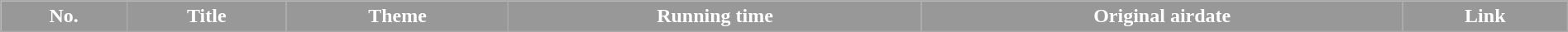<table class="wikitable plainrowheaders" style="width:100%; margin:auto;">
<tr style="color:white">
<th style="background:#989898;">No.</th>
<th style="background:#989898;">Title</th>
<th style="background:#989898;">Theme</th>
<th style="background:#989898;">Running time</th>
<th style="background:#989898;">Original airdate</th>
<th style="background:#989898;">Link<br>

</th>
</tr>
</table>
